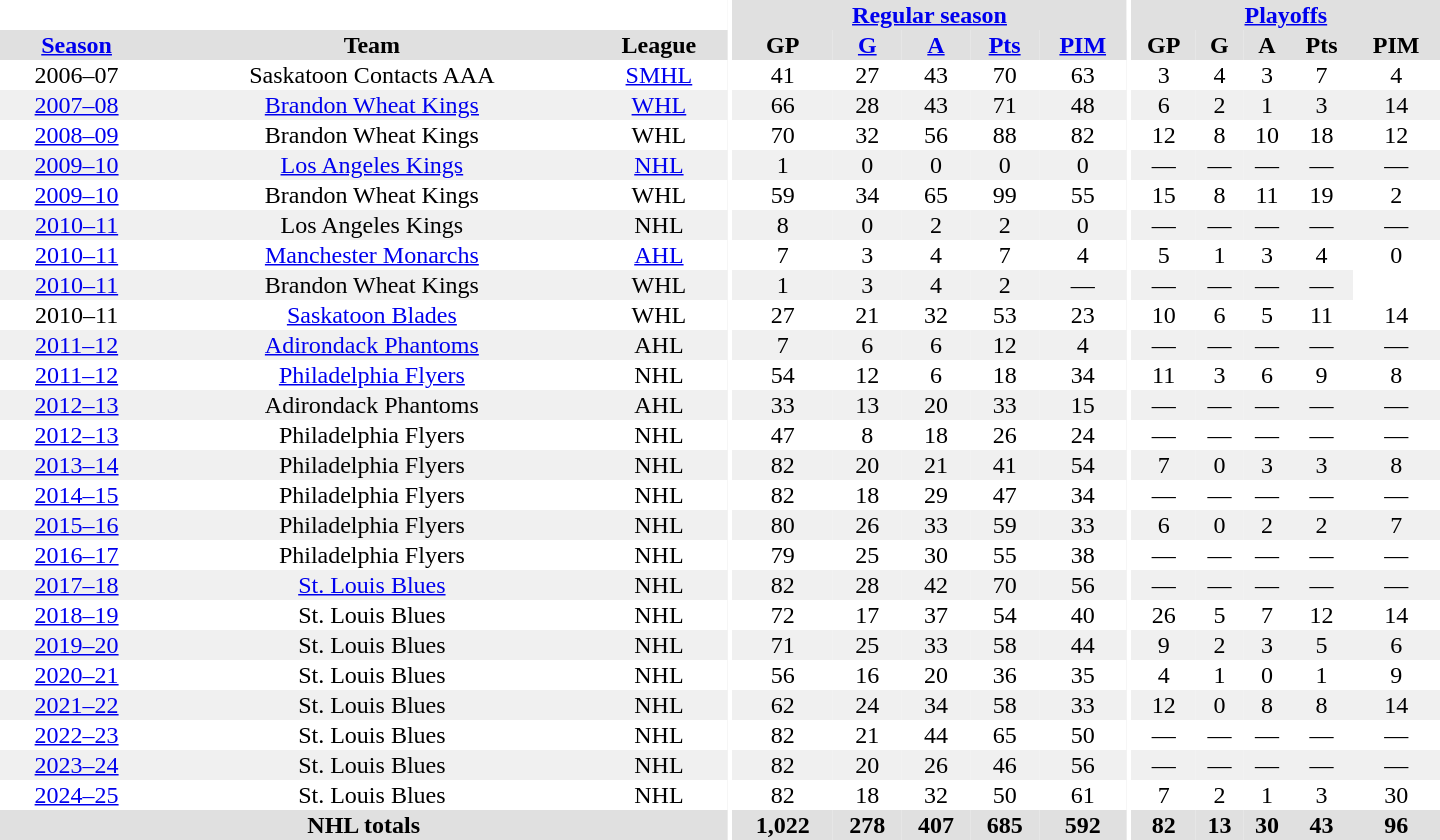<table border="0" cellpadding="1" cellspacing="0" style="text-align:center; width:60em">
<tr bgcolor="#e0e0e0">
<th colspan="3" bgcolor="#ffffff"></th>
<th rowspan="100" bgcolor="#ffffff"></th>
<th colspan="5"><a href='#'>Regular season</a></th>
<th rowspan="100" bgcolor="#ffffff"></th>
<th colspan="5"><a href='#'>Playoffs</a></th>
</tr>
<tr bgcolor="#e0e0e0">
<th><a href='#'>Season</a></th>
<th>Team</th>
<th>League</th>
<th>GP</th>
<th><a href='#'>G</a></th>
<th><a href='#'>A</a></th>
<th><a href='#'>Pts</a></th>
<th><a href='#'>PIM</a></th>
<th>GP</th>
<th>G</th>
<th>A</th>
<th>Pts</th>
<th>PIM</th>
</tr>
<tr>
<td>2006–07</td>
<td>Saskatoon Contacts AAA</td>
<td><a href='#'>SMHL</a></td>
<td>41</td>
<td>27</td>
<td>43</td>
<td>70</td>
<td>63</td>
<td>3</td>
<td>4</td>
<td>3</td>
<td>7</td>
<td>4</td>
</tr>
<tr bgcolor="#f0f0f0">
<td><a href='#'>2007–08</a></td>
<td><a href='#'>Brandon Wheat Kings</a></td>
<td><a href='#'>WHL</a></td>
<td>66</td>
<td>28</td>
<td>43</td>
<td>71</td>
<td>48</td>
<td>6</td>
<td>2</td>
<td>1</td>
<td>3</td>
<td>14</td>
</tr>
<tr>
<td><a href='#'>2008–09</a></td>
<td>Brandon Wheat Kings</td>
<td>WHL</td>
<td>70</td>
<td>32</td>
<td>56</td>
<td>88</td>
<td>82</td>
<td>12</td>
<td>8</td>
<td>10</td>
<td>18</td>
<td>12</td>
</tr>
<tr bgcolor="#f0f0f0">
<td><a href='#'>2009–10</a></td>
<td><a href='#'>Los Angeles Kings</a></td>
<td><a href='#'>NHL</a></td>
<td>1</td>
<td>0</td>
<td>0</td>
<td>0</td>
<td>0</td>
<td>—</td>
<td>—</td>
<td>—</td>
<td>—</td>
<td>—</td>
</tr>
<tr>
<td><a href='#'>2009–10</a></td>
<td>Brandon Wheat Kings</td>
<td>WHL</td>
<td>59</td>
<td>34</td>
<td>65</td>
<td>99</td>
<td>55</td>
<td>15</td>
<td>8</td>
<td>11</td>
<td>19</td>
<td>2</td>
</tr>
<tr bgcolor="#f0f0f0">
<td><a href='#'>2010–11</a></td>
<td>Los Angeles Kings</td>
<td>NHL</td>
<td>8</td>
<td>0</td>
<td>2</td>
<td>2</td>
<td>0</td>
<td>—</td>
<td>—</td>
<td>—</td>
<td>—</td>
<td>—</td>
</tr>
<tr>
<td><a href='#'>2010–11</a></td>
<td><a href='#'>Manchester Monarchs</a></td>
<td><a href='#'>AHL</a></td>
<td>7</td>
<td>3</td>
<td>4</td>
<td>7</td>
<td>4</td>
<td>5</td>
<td>1</td>
<td>3</td>
<td>4</td>
<td>0</td>
</tr>
<tr bgcolor="#f0f0f0">
<td><a href='#'>2010–11</a></td>
<td>Brandon Wheat Kings</td>
<td>WHL</td>
<td 2>1</td>
<td>3</td>
<td>4</td>
<td>2</td>
<td>—</td>
<td>—</td>
<td>—</td>
<td>—</td>
<td>—</td>
</tr>
<tr>
<td>2010–11</td>
<td><a href='#'>Saskatoon Blades</a></td>
<td>WHL</td>
<td>27</td>
<td>21</td>
<td>32</td>
<td>53</td>
<td>23</td>
<td>10</td>
<td>6</td>
<td>5</td>
<td>11</td>
<td>14</td>
</tr>
<tr bgcolor="#f0f0f0">
<td><a href='#'>2011–12</a></td>
<td><a href='#'>Adirondack Phantoms</a></td>
<td>AHL</td>
<td>7</td>
<td>6</td>
<td>6</td>
<td>12</td>
<td>4</td>
<td>—</td>
<td>—</td>
<td>—</td>
<td>—</td>
<td>—</td>
</tr>
<tr>
<td><a href='#'>2011–12</a></td>
<td><a href='#'>Philadelphia Flyers</a></td>
<td>NHL</td>
<td>54</td>
<td>12</td>
<td>6</td>
<td>18</td>
<td>34</td>
<td>11</td>
<td>3</td>
<td>6</td>
<td>9</td>
<td>8</td>
</tr>
<tr bgcolor="#f0f0f0">
<td><a href='#'>2012–13</a></td>
<td>Adirondack Phantoms</td>
<td>AHL</td>
<td>33</td>
<td>13</td>
<td>20</td>
<td>33</td>
<td>15</td>
<td>—</td>
<td>—</td>
<td>—</td>
<td>—</td>
<td>—</td>
</tr>
<tr>
<td><a href='#'>2012–13</a></td>
<td>Philadelphia Flyers</td>
<td>NHL</td>
<td>47</td>
<td>8</td>
<td>18</td>
<td>26</td>
<td>24</td>
<td>—</td>
<td>—</td>
<td>—</td>
<td>—</td>
<td>—</td>
</tr>
<tr bgcolor="#f0f0f0">
<td><a href='#'>2013–14</a></td>
<td>Philadelphia Flyers</td>
<td>NHL</td>
<td>82</td>
<td>20</td>
<td>21</td>
<td>41</td>
<td>54</td>
<td>7</td>
<td>0</td>
<td>3</td>
<td>3</td>
<td>8</td>
</tr>
<tr>
<td><a href='#'>2014–15</a></td>
<td>Philadelphia Flyers</td>
<td>NHL</td>
<td>82</td>
<td>18</td>
<td>29</td>
<td>47</td>
<td>34</td>
<td>—</td>
<td>—</td>
<td>—</td>
<td>—</td>
<td>—</td>
</tr>
<tr bgcolor="#f0f0f0">
<td><a href='#'>2015–16</a></td>
<td>Philadelphia Flyers</td>
<td>NHL</td>
<td>80</td>
<td>26</td>
<td>33</td>
<td>59</td>
<td>33</td>
<td>6</td>
<td>0</td>
<td>2</td>
<td>2</td>
<td>7</td>
</tr>
<tr>
<td><a href='#'>2016–17</a></td>
<td>Philadelphia Flyers</td>
<td>NHL</td>
<td>79</td>
<td>25</td>
<td>30</td>
<td>55</td>
<td>38</td>
<td>—</td>
<td>—</td>
<td>—</td>
<td>—</td>
<td>—</td>
</tr>
<tr bgcolor="#f0f0f0">
<td><a href='#'>2017–18</a></td>
<td><a href='#'>St. Louis Blues</a></td>
<td>NHL</td>
<td>82</td>
<td>28</td>
<td>42</td>
<td>70</td>
<td>56</td>
<td>—</td>
<td>—</td>
<td>—</td>
<td>—</td>
<td>—</td>
</tr>
<tr>
<td><a href='#'>2018–19</a></td>
<td>St. Louis Blues</td>
<td>NHL</td>
<td>72</td>
<td>17</td>
<td>37</td>
<td>54</td>
<td>40</td>
<td>26</td>
<td>5</td>
<td>7</td>
<td>12</td>
<td>14</td>
</tr>
<tr bgcolor="#f0f0f0">
<td><a href='#'>2019–20</a></td>
<td>St. Louis Blues</td>
<td>NHL</td>
<td>71</td>
<td>25</td>
<td>33</td>
<td>58</td>
<td>44</td>
<td>9</td>
<td>2</td>
<td>3</td>
<td>5</td>
<td>6</td>
</tr>
<tr>
<td><a href='#'>2020–21</a></td>
<td>St. Louis Blues</td>
<td>NHL</td>
<td>56</td>
<td>16</td>
<td>20</td>
<td>36</td>
<td>35</td>
<td>4</td>
<td>1</td>
<td>0</td>
<td>1</td>
<td>9</td>
</tr>
<tr bgcolor="#f0f0f0">
<td><a href='#'>2021–22</a></td>
<td>St. Louis Blues</td>
<td>NHL</td>
<td>62</td>
<td>24</td>
<td>34</td>
<td>58</td>
<td>33</td>
<td>12</td>
<td>0</td>
<td>8</td>
<td>8</td>
<td>14</td>
</tr>
<tr>
<td><a href='#'>2022–23</a></td>
<td>St. Louis Blues</td>
<td>NHL</td>
<td>82</td>
<td>21</td>
<td>44</td>
<td>65</td>
<td>50</td>
<td>—</td>
<td>—</td>
<td>—</td>
<td>—</td>
<td>—</td>
</tr>
<tr bgcolor="#f0f0f0">
<td><a href='#'>2023–24</a></td>
<td>St. Louis Blues</td>
<td>NHL</td>
<td>82</td>
<td>20</td>
<td>26</td>
<td>46</td>
<td>56</td>
<td>—</td>
<td>—</td>
<td>—</td>
<td>—</td>
<td>—</td>
</tr>
<tr>
<td><a href='#'>2024–25</a></td>
<td>St. Louis Blues</td>
<td>NHL</td>
<td>82</td>
<td>18</td>
<td>32</td>
<td>50</td>
<td>61</td>
<td>7</td>
<td>2</td>
<td>1</td>
<td>3</td>
<td>30</td>
</tr>
<tr bgcolor="#e0e0e0">
<th colspan="3">NHL totals</th>
<th>1,022</th>
<th>278</th>
<th>407</th>
<th>685</th>
<th>592</th>
<th>82</th>
<th>13</th>
<th>30</th>
<th>43</th>
<th>96</th>
</tr>
</table>
